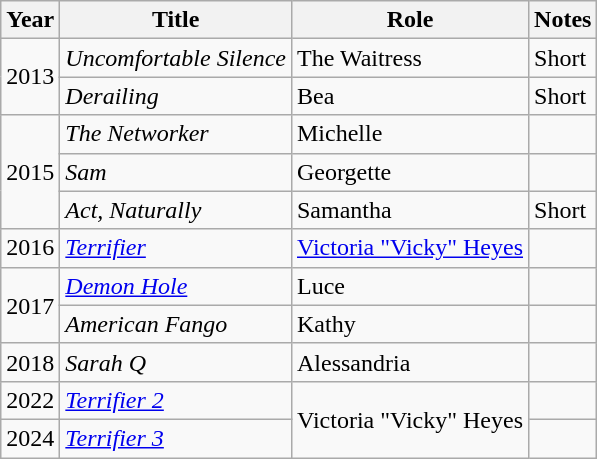<table class="wikitable sortable">
<tr>
<th>Year</th>
<th>Title</th>
<th>Role</th>
<th class="unsortable">Notes</th>
</tr>
<tr>
<td rowspan="2">2013</td>
<td><em>Uncomfortable Silence</em></td>
<td>The Waitress</td>
<td>Short</td>
</tr>
<tr>
<td><em>Derailing</em></td>
<td>Bea</td>
<td>Short</td>
</tr>
<tr>
<td rowspan="3">2015</td>
<td><em>The Networker</em></td>
<td>Michelle</td>
<td></td>
</tr>
<tr>
<td><em>Sam</em></td>
<td>Georgette</td>
<td></td>
</tr>
<tr>
<td><em>Act, Naturally</em></td>
<td>Samantha</td>
<td>Short</td>
</tr>
<tr>
<td>2016</td>
<td><em><a href='#'>Terrifier</a></em></td>
<td><a href='#'>Victoria "Vicky" Heyes</a></td>
<td></td>
</tr>
<tr>
<td rowspan="2">2017</td>
<td><em><a href='#'>Demon Hole</a></em></td>
<td>Luce</td>
<td></td>
</tr>
<tr>
<td><em>American Fango</em></td>
<td>Kathy</td>
<td></td>
</tr>
<tr>
<td>2018</td>
<td><em>Sarah Q</em></td>
<td>Alessandria</td>
<td></td>
</tr>
<tr>
<td>2022</td>
<td><em><a href='#'>Terrifier 2</a></em></td>
<td rowspan="2">Victoria "Vicky" Heyes</td>
<td></td>
</tr>
<tr>
<td>2024</td>
<td><em><a href='#'>Terrifier 3</a></em></td>
<td></td>
</tr>
</table>
